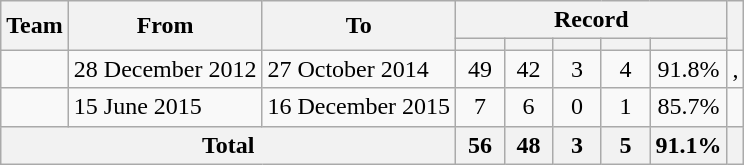<table class="wikitable" style="text-align: center;">
<tr>
<th rowspan="2">Team</th>
<th rowspan="2">From</th>
<th rowspan="2">To</th>
<th colspan="5">Record</th>
<th rowspan="2"></th>
</tr>
<tr>
<th width=25></th>
<th width=25></th>
<th width=25></th>
<th width=25></th>
<th width=25></th>
</tr>
<tr>
<td align="left"></td>
<td align="left">28 December 2012</td>
<td align="left">27 October 2014</td>
<td>49</td>
<td>42</td>
<td>3</td>
<td>4</td>
<td>91.8%</td>
<td>, </td>
</tr>
<tr>
<td align="left"></td>
<td align="left">15 June 2015</td>
<td align="left">16 December 2015</td>
<td>7</td>
<td>6</td>
<td>0</td>
<td>1</td>
<td>85.7%</td>
<td></td>
</tr>
<tr>
<th colspan=3>Total</th>
<th>56</th>
<th>48</th>
<th>3</th>
<th>5</th>
<th>91.1%</th>
<th></th>
</tr>
</table>
